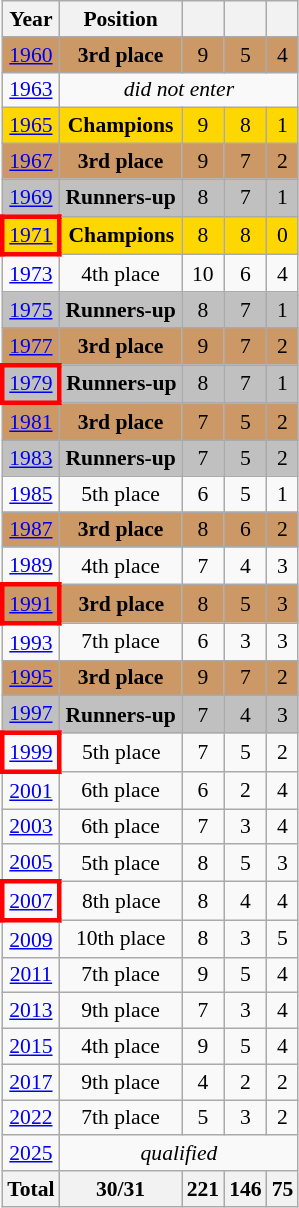<table class="wikitable" style="text-align: center;font-size:90%;">
<tr>
<th>Year</th>
<th>Position</th>
<th></th>
<th></th>
<th></th>
</tr>
<tr bgcolor="#cc9966">
<td> <a href='#'>1960</a></td>
<td><strong>3rd place</strong></td>
<td>9</td>
<td>5</td>
<td>4</td>
</tr>
<tr>
<td> <a href='#'>1963</a></td>
<td colspan=4><em>did not enter</em></td>
</tr>
<tr bgcolor=gold>
<td> <a href='#'>1965</a></td>
<td><strong>Champions</strong></td>
<td>9</td>
<td>8</td>
<td>1</td>
</tr>
<tr bgcolor="#cc9966">
<td> <a href='#'>1967</a></td>
<td><strong>3rd place</strong></td>
<td>9</td>
<td>7</td>
<td>2</td>
</tr>
<tr bgcolor=silver>
<td> <a href='#'>1969</a></td>
<td><strong>Runners-up</strong></td>
<td>8</td>
<td>7</td>
<td>1</td>
</tr>
<tr bgcolor=gold>
<td style="border: 3px solid red"> <a href='#'>1971</a></td>
<td><strong>Champions</strong></td>
<td>8</td>
<td>8</td>
<td>0</td>
</tr>
<tr>
<td> <a href='#'>1973</a></td>
<td>4th place</td>
<td>10</td>
<td>6</td>
<td>4</td>
</tr>
<tr bgcolor=silver>
<td> <a href='#'>1975</a></td>
<td><strong>Runners-up</strong></td>
<td>8</td>
<td>7</td>
<td>1</td>
</tr>
<tr bgcolor="#cc9966">
<td> <a href='#'>1977</a></td>
<td><strong>3rd place</strong></td>
<td>9</td>
<td>7</td>
<td>2</td>
</tr>
<tr bgcolor=silver>
<td style="border: 3px solid red"> <a href='#'>1979</a></td>
<td><strong>Runners-up</strong></td>
<td>8</td>
<td>7</td>
<td>1</td>
</tr>
<tr bgcolor="#cc9966">
<td> <a href='#'>1981</a></td>
<td><strong>3rd place</strong></td>
<td>7</td>
<td>5</td>
<td>2</td>
</tr>
<tr bgcolor=silver>
<td> <a href='#'>1983</a></td>
<td><strong>Runners-up</strong></td>
<td>7</td>
<td>5</td>
<td>2</td>
</tr>
<tr>
<td> <a href='#'>1985</a></td>
<td>5th place</td>
<td>6</td>
<td>5</td>
<td>1</td>
</tr>
<tr bgcolor="#cc9966">
<td> <a href='#'>1987</a></td>
<td><strong>3rd place</strong></td>
<td>8</td>
<td>6</td>
<td>2</td>
</tr>
<tr>
<td> <a href='#'>1989</a></td>
<td>4th place</td>
<td>7</td>
<td>4</td>
<td>3</td>
</tr>
<tr bgcolor="#cc9966">
<td style="border: 3px solid red"> <a href='#'>1991</a></td>
<td><strong>3rd place</strong></td>
<td>8</td>
<td>5</td>
<td>3</td>
</tr>
<tr>
<td> <a href='#'>1993</a></td>
<td>7th place</td>
<td>6</td>
<td>3</td>
<td>3</td>
</tr>
<tr bgcolor="#cc9966">
<td> <a href='#'>1995</a></td>
<td><strong>3rd place</strong></td>
<td>9</td>
<td>7</td>
<td>2</td>
</tr>
<tr bgcolor=silver>
<td> <a href='#'>1997</a></td>
<td><strong>Runners-up</strong></td>
<td>7</td>
<td>4</td>
<td>3</td>
</tr>
<tr>
<td style="border: 3px solid red"> <a href='#'>1999</a></td>
<td>5th place</td>
<td>7</td>
<td>5</td>
<td>2</td>
</tr>
<tr>
<td> <a href='#'>2001</a></td>
<td>6th place</td>
<td>6</td>
<td>2</td>
<td>4</td>
</tr>
<tr>
<td> <a href='#'>2003</a></td>
<td>6th place</td>
<td>7</td>
<td>3</td>
<td>4</td>
</tr>
<tr>
<td> <a href='#'>2005</a></td>
<td>5th place</td>
<td>8</td>
<td>5</td>
<td>3</td>
</tr>
<tr>
<td style="border: 3px solid red"> <a href='#'>2007</a></td>
<td>8th place</td>
<td>8</td>
<td>4</td>
<td>4</td>
</tr>
<tr>
<td> <a href='#'>2009</a></td>
<td>10th place</td>
<td>8</td>
<td>3</td>
<td>5</td>
</tr>
<tr>
<td> <a href='#'>2011</a></td>
<td>7th place</td>
<td>9</td>
<td>5</td>
<td>4</td>
</tr>
<tr>
<td> <a href='#'>2013</a></td>
<td>9th place</td>
<td>7</td>
<td>3</td>
<td>4</td>
</tr>
<tr>
<td> <a href='#'>2015</a></td>
<td>4th place</td>
<td>9</td>
<td>5</td>
<td>4</td>
</tr>
<tr>
<td> <a href='#'>2017</a></td>
<td>9th place</td>
<td>4</td>
<td>2</td>
<td>2</td>
</tr>
<tr>
<td> <a href='#'>2022</a></td>
<td>7th place</td>
<td>5</td>
<td>3</td>
<td>2</td>
</tr>
<tr>
<td> <a href='#'>2025</a></td>
<td colspan=4><em>qualified</em></td>
</tr>
<tr>
<th>Total</th>
<th>30/31</th>
<th>221</th>
<th>146</th>
<th>75</th>
</tr>
</table>
